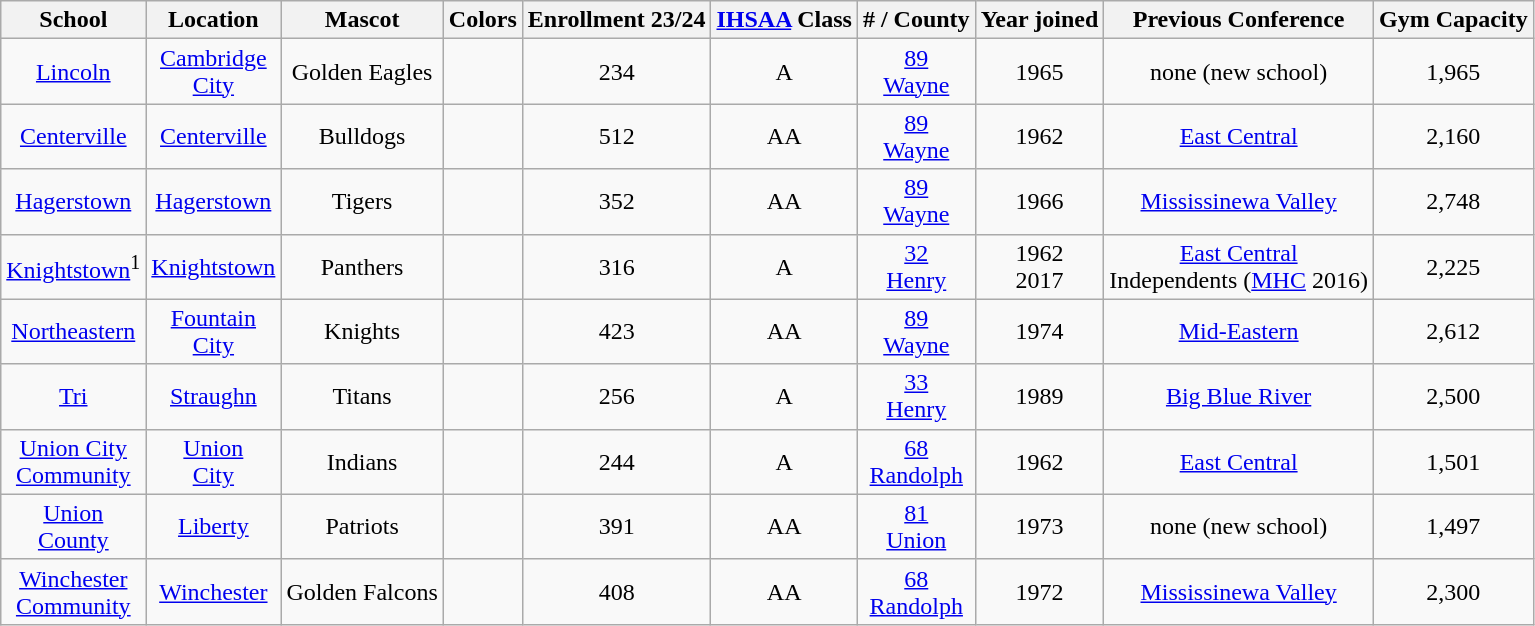<table class="wikitable sortable" style="text-align:center;">
<tr>
<th>School</th>
<th class="unsortable">Location</th>
<th class="unsortable">Mascot</th>
<th class="unsortable">Colors</th>
<th>Enrollment 23/24</th>
<th><a href='#'>IHSAA</a> Class</th>
<th># / County</th>
<th>Year joined</th>
<th class="unsortable">Previous Conference</th>
<th>Gym Capacity</th>
</tr>
<tr>
<td><a href='#'>Lincoln</a></td>
<td><a href='#'>Cambridge <br> City</a></td>
<td>Golden Eagles</td>
<td>  </td>
<td>234</td>
<td>A</td>
<td><a href='#'>89 <br> Wayne</a></td>
<td>1965</td>
<td>none (new school)</td>
<td>1,965</td>
</tr>
<tr>
<td><a href='#'>Centerville</a></td>
<td><a href='#'>Centerville</a></td>
<td>Bulldogs</td>
<td> </td>
<td>512</td>
<td>AA</td>
<td><a href='#'>89 <br> Wayne</a></td>
<td>1962</td>
<td><a href='#'>East Central</a></td>
<td>2,160</td>
</tr>
<tr>
<td><a href='#'>Hagerstown</a></td>
<td><a href='#'>Hagerstown</a></td>
<td>Tigers</td>
<td>  </td>
<td>352</td>
<td>AA</td>
<td><a href='#'>89 <br> Wayne</a></td>
<td>1966</td>
<td><a href='#'>Mississinewa Valley</a></td>
<td>2,748</td>
</tr>
<tr>
<td><a href='#'>Knightstown</a><sup>1</sup></td>
<td><a href='#'>Knightstown</a></td>
<td>Panthers</td>
<td> </td>
<td>316</td>
<td>A</td>
<td><a href='#'>32 <br> Henry</a></td>
<td>1962<br>2017</td>
<td><a href='#'>East Central</a><br>Independents (<a href='#'>MHC</a> 2016)</td>
<td>2,225</td>
</tr>
<tr>
<td><a href='#'>Northeastern</a></td>
<td><a href='#'>Fountain <br> City</a></td>
<td>Knights</td>
<td>  </td>
<td>423</td>
<td>AA</td>
<td><a href='#'>89 <br> Wayne</a></td>
<td>1974</td>
<td><a href='#'>Mid-Eastern</a></td>
<td>2,612</td>
</tr>
<tr>
<td><a href='#'>Tri</a></td>
<td><a href='#'>Straughn</a></td>
<td>Titans</td>
<td> </td>
<td>256</td>
<td>A</td>
<td><a href='#'>33 <br> Henry</a></td>
<td>1989</td>
<td><a href='#'>Big Blue River</a></td>
<td>2,500</td>
</tr>
<tr>
<td><a href='#'>Union City <br> Community</a></td>
<td><a href='#'>Union <br> City</a></td>
<td>Indians</td>
<td>  </td>
<td>244</td>
<td>A</td>
<td><a href='#'>68 <br> Randolph</a></td>
<td>1962</td>
<td><a href='#'>East Central</a></td>
<td>1,501</td>
</tr>
<tr>
<td><a href='#'>Union <br> County</a></td>
<td><a href='#'>Liberty</a></td>
<td>Patriots</td>
<td>  </td>
<td>391</td>
<td>AA</td>
<td><a href='#'>81 <br> Union</a></td>
<td>1973</td>
<td>none (new school)</td>
<td>1,497</td>
</tr>
<tr>
<td><a href='#'>Winchester <br> Community</a></td>
<td><a href='#'>Winchester</a></td>
<td>Golden Falcons</td>
<td>  </td>
<td>408</td>
<td>AA</td>
<td><a href='#'>68 <br> Randolph</a></td>
<td>1972</td>
<td><a href='#'>Mississinewa Valley</a></td>
<td>2,300</td>
</tr>
</table>
